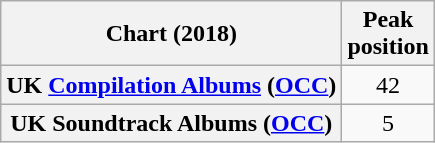<table class="wikitable sortable plainrowheaders" style="text-align:center">
<tr>
<th scope="col">Chart (2018)</th>
<th scope="col">Peak<br>position</th>
</tr>
<tr>
<th scope="row">UK <a href='#'>Compilation Albums</a> (<a href='#'>OCC</a>)</th>
<td>42</td>
</tr>
<tr>
<th scope="row">UK Soundtrack Albums (<a href='#'>OCC</a>)</th>
<td>5</td>
</tr>
</table>
